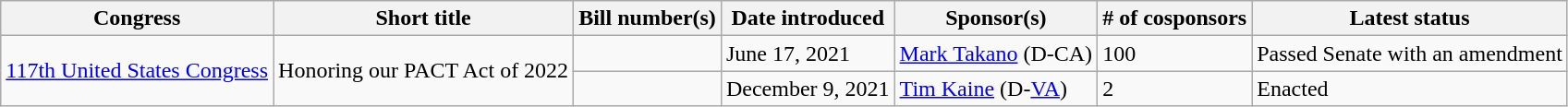<table class="wikitable">
<tr>
<th>Congress</th>
<th>Short title</th>
<th>Bill number(s)</th>
<th>Date introduced</th>
<th>Sponsor(s)</th>
<th># of cosponsors</th>
<th>Latest status</th>
</tr>
<tr>
<td rowspan="2"><a href='#'>117th United States Congress</a></td>
<td rowspan="2">Honoring our PACT Act of 2022</td>
<td></td>
<td>June 17, 2021</td>
<td><a href='#'>Mark Takano</a> (D-CA)</td>
<td>100</td>
<td>Passed Senate with an amendment</td>
</tr>
<tr>
<td></td>
<td>December 9, 2021</td>
<td><a href='#'>Tim Kaine</a> (D-<a href='#'>VA</a>)</td>
<td>2</td>
<td>Enacted</td>
</tr>
</table>
